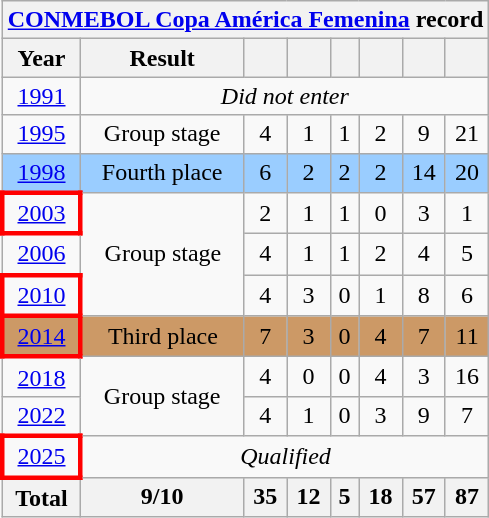<table class="wikitable" style="text-align: center;">
<tr>
<th colspan=10><a href='#'>CONMEBOL Copa América Femenina</a> record</th>
</tr>
<tr>
<th>Year</th>
<th>Result</th>
<th></th>
<th></th>
<th></th>
<th></th>
<th></th>
<th></th>
</tr>
<tr>
<td> <a href='#'>1991</a></td>
<td colspan=8><em>Did not enter</em></td>
</tr>
<tr>
<td> <a href='#'>1995</a></td>
<td>Group stage</td>
<td>4</td>
<td>1</td>
<td>1</td>
<td>2</td>
<td>9</td>
<td>21</td>
</tr>
<tr style="background:#9acdff;">
<td> <a href='#'>1998</a></td>
<td>Fourth place</td>
<td>6</td>
<td>2</td>
<td>2</td>
<td>2</td>
<td>14</td>
<td>20</td>
</tr>
<tr>
<td style="border: 3px solid red">   <a href='#'>2003</a></td>
<td rowspan=3>Group stage</td>
<td>2</td>
<td>1</td>
<td>1</td>
<td>0</td>
<td>3</td>
<td>1</td>
</tr>
<tr>
<td> <a href='#'>2006</a></td>
<td>4</td>
<td>1</td>
<td>1</td>
<td>2</td>
<td>4</td>
<td>5</td>
</tr>
<tr>
<td style="border: 3px solid red"> <a href='#'>2010</a></td>
<td>4</td>
<td>3</td>
<td>0</td>
<td>1</td>
<td>8</td>
<td>6</td>
</tr>
<tr style="background:#c96;">
<td style="border: 3px solid red"> <a href='#'>2014</a></td>
<td>Third place</td>
<td>7</td>
<td>3</td>
<td>0</td>
<td>4</td>
<td>7</td>
<td>11</td>
</tr>
<tr>
<td> <a href='#'>2018</a></td>
<td rowspan=2>Group stage</td>
<td>4</td>
<td>0</td>
<td>0</td>
<td>4</td>
<td>3</td>
<td>16</td>
</tr>
<tr>
<td> <a href='#'>2022</a></td>
<td>4</td>
<td>1</td>
<td>0</td>
<td>3</td>
<td>9</td>
<td>7</td>
</tr>
<tr>
<td style="border: 3px solid red"> <a href='#'>2025</a></td>
<td colspan=8><em>Qualified</em></td>
</tr>
<tr>
<th>Total</th>
<th>9/10</th>
<th>35</th>
<th>12</th>
<th>5</th>
<th>18</th>
<th>57</th>
<th>87</th>
</tr>
</table>
